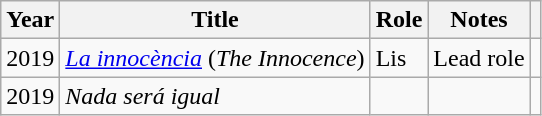<table class="wikitable sortable">
<tr>
<th>Year</th>
<th>Title</th>
<th>Role</th>
<th class="unsortable">Notes</th>
<th></th>
</tr>
<tr>
<td align = "center">2019</td>
<td><em><a href='#'>La innocència</a></em> (<em>The Innocence</em>)</td>
<td>Lis</td>
<td>Lead role</td>
<td align = "center"></td>
</tr>
<tr>
<td align = "center">2019</td>
<td><em>Nada será igual</em></td>
<td></td>
<td></td>
<td align = "center"></td>
</tr>
</table>
